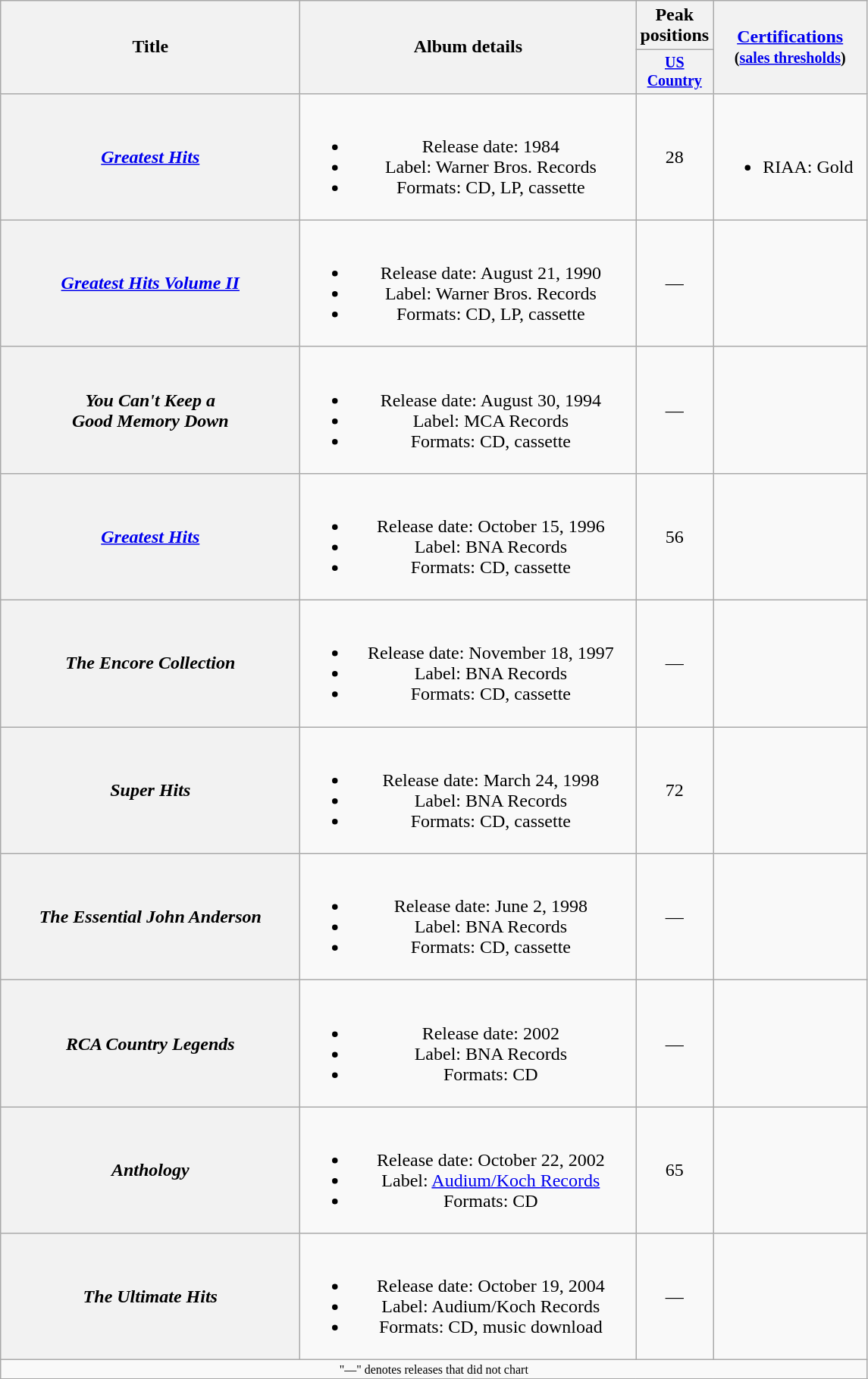<table class="wikitable plainrowheaders" style="text-align:center;">
<tr>
<th rowspan="2" style="width:16em;">Title</th>
<th rowspan="2" style="width:18em;">Album details</th>
<th colspan="1">Peak positions</th>
<th rowspan="2" style="width:8em;"><a href='#'>Certifications</a><br><small>(<a href='#'>sales thresholds</a>)</small></th>
</tr>
<tr style="font-size:smaller;">
<th width="45"><a href='#'>US Country</a><br></th>
</tr>
<tr>
<th scope="row"><em><a href='#'>Greatest Hits</a></em></th>
<td><br><ul><li>Release date: 1984</li><li>Label: Warner Bros. Records</li><li>Formats: CD, LP, cassette</li></ul></td>
<td>28</td>
<td align="left"><br><ul><li>RIAA: Gold</li></ul></td>
</tr>
<tr>
<th scope="row"><em><a href='#'>Greatest Hits Volume II</a></em></th>
<td><br><ul><li>Release date: August 21, 1990</li><li>Label: Warner Bros. Records</li><li>Formats: CD, LP, cassette</li></ul></td>
<td>—</td>
<td></td>
</tr>
<tr>
<th scope="row"><em>You Can't Keep a<br>Good Memory Down</em></th>
<td><br><ul><li>Release date: August 30, 1994</li><li>Label: MCA Records</li><li>Formats: CD, cassette</li></ul></td>
<td>—</td>
<td></td>
</tr>
<tr>
<th scope="row"><em><a href='#'>Greatest Hits</a></em></th>
<td><br><ul><li>Release date: October 15, 1996</li><li>Label: BNA Records</li><li>Formats: CD, cassette</li></ul></td>
<td>56</td>
<td></td>
</tr>
<tr>
<th scope="row"><em>The Encore Collection</em></th>
<td><br><ul><li>Release date: November 18, 1997</li><li>Label: BNA Records</li><li>Formats: CD, cassette</li></ul></td>
<td>—</td>
<td></td>
</tr>
<tr>
<th scope="row"><em>Super Hits</em></th>
<td><br><ul><li>Release date: March 24, 1998</li><li>Label: BNA Records</li><li>Formats: CD, cassette</li></ul></td>
<td>72</td>
<td></td>
</tr>
<tr>
<th scope="row"><em>The Essential John Anderson</em></th>
<td><br><ul><li>Release date: June 2, 1998</li><li>Label: BNA Records</li><li>Formats: CD, cassette</li></ul></td>
<td>—</td>
<td></td>
</tr>
<tr>
<th scope="row"><em>RCA Country Legends</em></th>
<td><br><ul><li>Release date: 2002</li><li>Label: BNA Records</li><li>Formats: CD</li></ul></td>
<td>—</td>
<td></td>
</tr>
<tr>
<th scope="row"><em>Anthology</em></th>
<td><br><ul><li>Release date: October 22, 2002</li><li>Label: <a href='#'>Audium/Koch Records</a></li><li>Formats: CD</li></ul></td>
<td>65</td>
<td></td>
</tr>
<tr>
<th scope="row"><em>The Ultimate Hits</em></th>
<td><br><ul><li>Release date: October 19, 2004</li><li>Label: Audium/Koch Records</li><li>Formats: CD, music download</li></ul></td>
<td>—</td>
<td></td>
</tr>
<tr>
<td colspan="10" style="font-size:8pt">"—" denotes releases that did not chart</td>
</tr>
<tr>
</tr>
</table>
